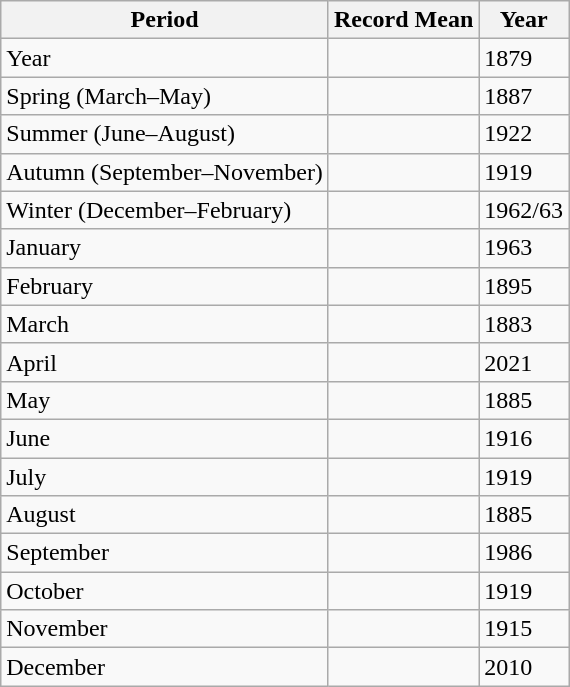<table class="wikitable">
<tr>
<th>Period</th>
<th>Record Mean</th>
<th>Year</th>
</tr>
<tr>
<td>Year</td>
<td align="right"></td>
<td>1879</td>
</tr>
<tr>
<td>Spring (March–May)</td>
<td align="right"></td>
<td>1887</td>
</tr>
<tr>
<td>Summer (June–August)</td>
<td align="right"></td>
<td>1922</td>
</tr>
<tr>
<td>Autumn (September–November)</td>
<td align="right"></td>
<td>1919</td>
</tr>
<tr>
<td>Winter (December–February)</td>
<td align="right"></td>
<td>1962/63</td>
</tr>
<tr>
<td>January</td>
<td align="right"></td>
<td>1963</td>
</tr>
<tr>
<td>February</td>
<td align="right"></td>
<td>1895</td>
</tr>
<tr>
<td>March</td>
<td align="right"></td>
<td>1883</td>
</tr>
<tr>
<td>April</td>
<td align="right"></td>
<td>2021</td>
</tr>
<tr>
<td>May</td>
<td align="right"></td>
<td>1885</td>
</tr>
<tr>
<td>June</td>
<td align="right"></td>
<td>1916</td>
</tr>
<tr>
<td>July</td>
<td align="right"></td>
<td>1919</td>
</tr>
<tr>
<td>August</td>
<td align="right"></td>
<td>1885</td>
</tr>
<tr>
<td>September</td>
<td align="right"></td>
<td>1986</td>
</tr>
<tr>
<td>October</td>
<td align="right"></td>
<td>1919</td>
</tr>
<tr>
<td>November</td>
<td align="right"></td>
<td>1915</td>
</tr>
<tr>
<td>December</td>
<td align="right"></td>
<td>2010</td>
</tr>
</table>
